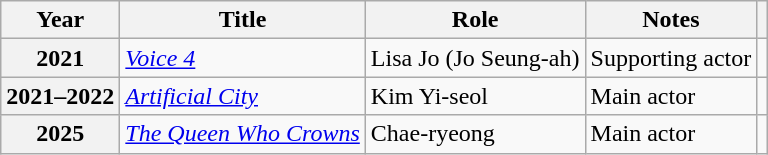<table class="wikitable plainrowheaders sortable">
<tr>
<th scope="col">Year</th>
<th scope="col">Title</th>
<th scope="col">Role</th>
<th scope="col">Notes</th>
<th scope="col" class="unsortable"></th>
</tr>
<tr>
<th scope="row">2021</th>
<td><em><a href='#'>Voice 4</a></em></td>
<td>Lisa Jo (Jo Seung-ah)</td>
<td>Supporting actor</td>
<td></td>
</tr>
<tr>
<th scope="row">2021–2022</th>
<td><em><a href='#'>Artificial City</a></em></td>
<td>Kim Yi-seol</td>
<td>Main actor</td>
<td></td>
</tr>
<tr>
<th scope="row">2025</th>
<td><em><a href='#'>The Queen Who Crowns</a></em></td>
<td>Chae-ryeong</td>
<td>Main actor</td>
<td></td>
</tr>
</table>
